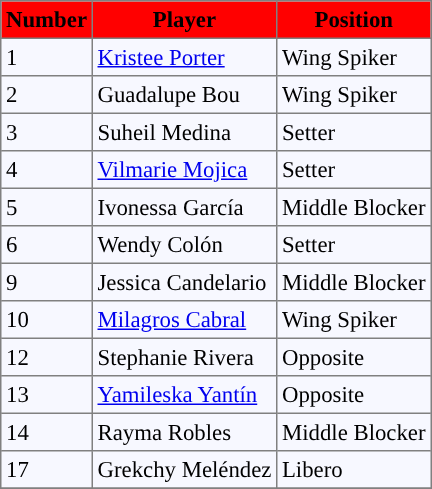<table bgcolor="#f7f8ff" cellpadding="3" cellspacing="0" border="1" style="font-size: 95%; border: gray solid 1px; border-collapse: collapse;">
<tr bgcolor="#ff0000">
<td align=center><strong>Number</strong></td>
<td align=center><strong>Player</strong></td>
<td align=center><strong>Position</strong></td>
</tr>
<tr align="left">
<td>1</td>
<td> <a href='#'>Kristee Porter</a></td>
<td>Wing Spiker</td>
</tr>
<tr align=left>
<td>2</td>
<td> Guadalupe Bou</td>
<td>Wing Spiker</td>
</tr>
<tr align="left">
<td>3</td>
<td> Suheil Medina</td>
<td>Setter</td>
</tr>
<tr align="left">
<td>4</td>
<td> <a href='#'>Vilmarie Mojica</a></td>
<td>Setter</td>
</tr>
<tr align="left">
<td>5</td>
<td> Ivonessa García</td>
<td>Middle Blocker</td>
</tr>
<tr align="left">
<td>6</td>
<td> Wendy Colón</td>
<td>Setter</td>
</tr>
<tr align="left">
<td>9</td>
<td> Jessica Candelario</td>
<td>Middle Blocker</td>
</tr>
<tr align="left">
<td>10</td>
<td> <a href='#'>Milagros Cabral</a></td>
<td>Wing Spiker</td>
</tr>
<tr align="left">
<td>12</td>
<td> Stephanie Rivera</td>
<td>Opposite</td>
</tr>
<tr align="left">
<td>13</td>
<td> <a href='#'>Yamileska Yantín</a></td>
<td>Opposite</td>
</tr>
<tr align="left">
<td>14</td>
<td> Rayma Robles</td>
<td>Middle Blocker</td>
</tr>
<tr align="left">
<td>17</td>
<td> Grekchy Meléndez</td>
<td>Libero</td>
</tr>
<tr align="left">
</tr>
</table>
